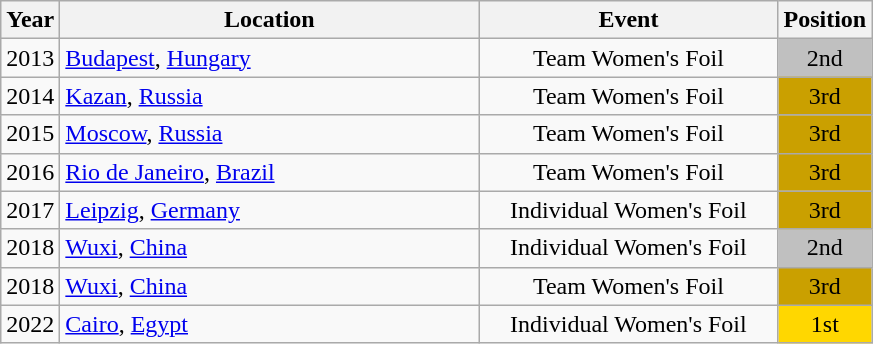<table class="wikitable" style="text-align:center;">
<tr>
<th>Year</th>
<th style="width:17em">Location</th>
<th style="width:12em">Event</th>
<th>Position</th>
</tr>
<tr>
<td>2013</td>
<td rowspan="1" align="left"> <a href='#'>Budapest</a>, <a href='#'>Hungary</a></td>
<td>Team Women's Foil</td>
<td bgcolor="silver">2nd</td>
</tr>
<tr>
<td>2014</td>
<td rowspan="1" align="left"> <a href='#'>Kazan</a>, <a href='#'>Russia</a></td>
<td>Team Women's Foil</td>
<td bgcolor="caramel">3rd</td>
</tr>
<tr>
<td>2015</td>
<td rowspan="1" align="left"> <a href='#'>Moscow</a>, <a href='#'>Russia</a></td>
<td>Team Women's Foil</td>
<td bgcolor="caramel">3rd</td>
</tr>
<tr>
<td>2016</td>
<td rowspan="1" align="left"> <a href='#'>Rio de Janeiro</a>, <a href='#'>Brazil</a></td>
<td>Team Women's Foil</td>
<td bgcolor="caramel">3rd</td>
</tr>
<tr>
<td>2017</td>
<td rowspan="1" align="left"> <a href='#'>Leipzig</a>, <a href='#'>Germany</a></td>
<td>Individual Women's Foil</td>
<td bgcolor="caramel">3rd</td>
</tr>
<tr>
<td>2018</td>
<td rowspan="1" align="left"> <a href='#'>Wuxi</a>, <a href='#'>China</a></td>
<td>Individual Women's Foil</td>
<td bgcolor="silver">2nd</td>
</tr>
<tr>
<td>2018</td>
<td rowspan="1" align="left"> <a href='#'>Wuxi</a>, <a href='#'>China</a></td>
<td>Team Women's Foil</td>
<td bgcolor="caramel">3rd</td>
</tr>
<tr>
<td>2022</td>
<td rowspan="1" align="left"> <a href='#'>Cairo</a>, <a href='#'>Egypt</a></td>
<td>Individual Women's Foil</td>
<td bgcolor="gold">1st</td>
</tr>
</table>
